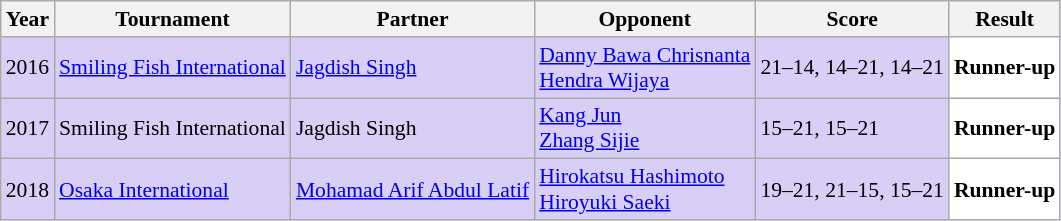<table class="sortable wikitable" style="font-size: 90%;">
<tr>
<th>Year</th>
<th>Tournament</th>
<th>Partner</th>
<th>Opponent</th>
<th>Score</th>
<th>Result</th>
</tr>
<tr style="background:#D8CEF6">
<td align="center">2016</td>
<td align="left"><a href='#'>Smiling Fish International</a></td>
<td align="left"> <a href='#'>Jagdish Singh</a></td>
<td align="left"> <a href='#'>Danny Bawa Chrisnanta</a><br> <a href='#'>Hendra Wijaya</a></td>
<td align="left">21–14, 14–21, 14–21</td>
<td style="text-align:left; background:white"> <strong>Runner-up</strong></td>
</tr>
<tr style="background:#D8CEF6">
<td align="center">2017</td>
<td align="left">Smiling Fish International</td>
<td align="left"> Jagdish Singh</td>
<td align="left"> <a href='#'>Kang Jun</a><br> <a href='#'>Zhang Sijie</a></td>
<td align="left">15–21, 15–21</td>
<td style="text-align:left; background:white"> <strong>Runner-up</strong></td>
</tr>
<tr style="background:#D8CEF6">
<td align="center">2018</td>
<td align="left"><a href='#'>Osaka International</a></td>
<td align="left"> <a href='#'>Mohamad Arif Abdul Latif</a></td>
<td align="left"> <a href='#'>Hirokatsu Hashimoto</a><br> <a href='#'>Hiroyuki Saeki</a></td>
<td align="left">19–21, 21–15, 15–21</td>
<td style="text-align:left; background:white"> <strong>Runner-up</strong></td>
</tr>
</table>
